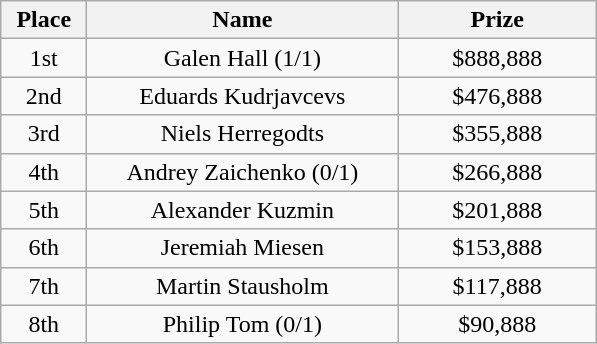<table class="wikitable">
<tr>
<th width="50">Place</th>
<th width="200">Name</th>
<th width="125">Prize</th>
</tr>
<tr>
<td align = "center">1st</td>
<td align = "center">Galen Hall (1/1)</td>
<td align = "center">$888,888</td>
</tr>
<tr>
<td align = "center">2nd</td>
<td align = "center">Eduards Kudrjavcevs</td>
<td align = "center">$476,888</td>
</tr>
<tr>
<td align = "center">3rd</td>
<td align = "center">Niels Herregodts</td>
<td align = "center">$355,888</td>
</tr>
<tr>
<td align = "center">4th</td>
<td align = "center">Andrey Zaichenko (0/1)</td>
<td align = "center">$266,888</td>
</tr>
<tr>
<td align = "center">5th</td>
<td align = "center">Alexander Kuzmin</td>
<td align = "center">$201,888</td>
</tr>
<tr>
<td align = "center">6th</td>
<td align = "center">Jeremiah Miesen</td>
<td align = "center">$153,888</td>
</tr>
<tr>
<td align = "center">7th</td>
<td align = "center">Martin Stausholm</td>
<td align = "center">$117,888</td>
</tr>
<tr>
<td align = "center">8th</td>
<td align = "center">Philip Tom (0/1)</td>
<td align = "center">$90,888</td>
</tr>
</table>
